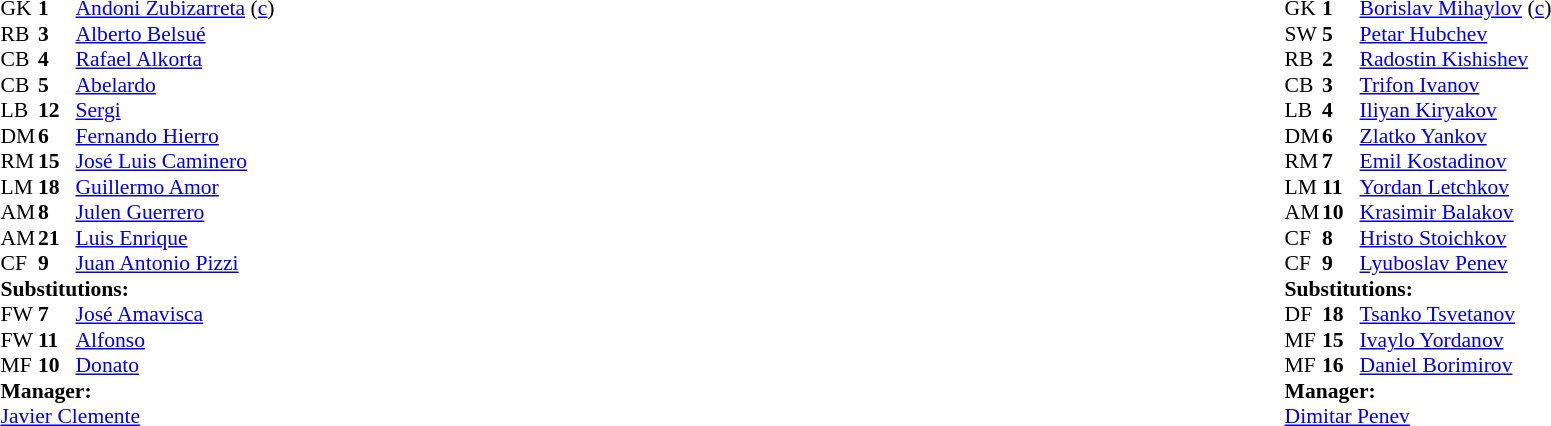<table style="width:100%;">
<tr>
<td style="vertical-align:top; width:40%;"><br><table style="font-size:90%" cellspacing="0" cellpadding="0">
<tr>
<th width="25"></th>
<th width="25"></th>
</tr>
<tr>
<td>GK</td>
<td><strong>1</strong></td>
<td><a href='#'>Andoni Zubizarreta</a> (<a href='#'>c</a>)</td>
</tr>
<tr>
<td>RB</td>
<td><strong>3</strong></td>
<td><a href='#'>Alberto Belsué</a></td>
</tr>
<tr>
<td>CB</td>
<td><strong>4</strong></td>
<td><a href='#'>Rafael Alkorta</a></td>
</tr>
<tr>
<td>CB</td>
<td><strong>5</strong></td>
<td><a href='#'>Abelardo</a></td>
<td></td>
</tr>
<tr>
<td>LB</td>
<td><strong>12</strong></td>
<td><a href='#'>Sergi</a></td>
<td></td>
</tr>
<tr>
<td>DM</td>
<td><strong>6</strong></td>
<td><a href='#'>Fernando Hierro</a></td>
</tr>
<tr>
<td>RM</td>
<td><strong>15</strong></td>
<td><a href='#'>José Luis Caminero</a></td>
<td></td>
<td></td>
</tr>
<tr>
<td>LM</td>
<td><strong>18</strong></td>
<td><a href='#'>Guillermo Amor</a></td>
<td></td>
<td></td>
</tr>
<tr>
<td>AM</td>
<td><strong>8</strong></td>
<td><a href='#'>Julen Guerrero</a></td>
<td></td>
<td></td>
</tr>
<tr>
<td>AM</td>
<td><strong>21</strong></td>
<td><a href='#'>Luis Enrique</a></td>
</tr>
<tr>
<td>CF</td>
<td><strong>9</strong></td>
<td><a href='#'>Juan Antonio Pizzi</a></td>
<td></td>
</tr>
<tr>
<td colspan=3><strong>Substitutions:</strong></td>
</tr>
<tr>
<td>FW</td>
<td><strong>7</strong></td>
<td><a href='#'>José Amavisca</a></td>
<td></td>
<td></td>
</tr>
<tr>
<td>FW</td>
<td><strong>11</strong></td>
<td><a href='#'>Alfonso</a></td>
<td></td>
<td></td>
</tr>
<tr>
<td>MF</td>
<td><strong>10</strong></td>
<td><a href='#'>Donato</a></td>
<td></td>
<td></td>
</tr>
<tr>
<td colspan=3><strong>Manager:</strong></td>
</tr>
<tr>
<td colspan=3><a href='#'>Javier Clemente</a></td>
</tr>
</table>
</td>
<td valign="top"></td>
<td style="vertical-align:top; width:50%;"><br><table style="font-size:90%; margin:auto;" cellspacing="0" cellpadding="0">
<tr>
<th width=25></th>
<th width=25></th>
</tr>
<tr>
<td>GK</td>
<td><strong>1</strong></td>
<td><a href='#'>Borislav Mihaylov</a> (<a href='#'>c</a>)</td>
</tr>
<tr>
<td>SW</td>
<td><strong>5</strong></td>
<td><a href='#'>Petar Hubchev</a></td>
<td></td>
</tr>
<tr>
<td>RB</td>
<td><strong>2</strong></td>
<td><a href='#'>Radostin Kishishev</a></td>
<td></td>
</tr>
<tr>
<td>CB</td>
<td><strong>3</strong></td>
<td><a href='#'>Trifon Ivanov</a></td>
</tr>
<tr>
<td>LB</td>
<td><strong>4</strong></td>
<td><a href='#'>Iliyan Kiryakov</a></td>
<td></td>
<td></td>
</tr>
<tr>
<td>DM</td>
<td><strong>6</strong></td>
<td><a href='#'>Zlatko Yankov</a></td>
<td></td>
</tr>
<tr>
<td>RM</td>
<td><strong>7</strong></td>
<td><a href='#'>Emil Kostadinov</a></td>
<td></td>
<td></td>
</tr>
<tr>
<td>LM</td>
<td><strong>11</strong></td>
<td><a href='#'>Yordan Letchkov</a></td>
</tr>
<tr>
<td>AM</td>
<td><strong>10</strong></td>
<td><a href='#'>Krasimir Balakov</a></td>
</tr>
<tr>
<td>CF</td>
<td><strong>8</strong></td>
<td><a href='#'>Hristo Stoichkov</a></td>
<td></td>
</tr>
<tr>
<td>CF</td>
<td><strong>9</strong></td>
<td><a href='#'>Lyuboslav Penev</a></td>
<td></td>
<td></td>
</tr>
<tr>
<td colspan=3><strong>Substitutions:</strong></td>
</tr>
<tr>
<td>DF</td>
<td><strong>18</strong></td>
<td><a href='#'>Tsanko Tsvetanov</a></td>
<td></td>
<td></td>
</tr>
<tr>
<td>MF</td>
<td><strong>15</strong></td>
<td><a href='#'>Ivaylo Yordanov</a></td>
<td></td>
<td></td>
</tr>
<tr>
<td>MF</td>
<td><strong>16</strong></td>
<td><a href='#'>Daniel Borimirov</a></td>
<td></td>
<td></td>
</tr>
<tr>
<td colspan=3><strong>Manager:</strong></td>
</tr>
<tr>
<td colspan=3><a href='#'>Dimitar Penev</a></td>
</tr>
</table>
</td>
</tr>
</table>
